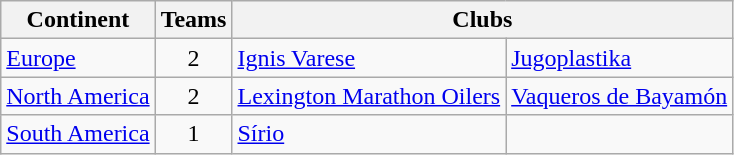<table class="wikitable" style="margin-left:0.5em;">
<tr>
<th>Continent</th>
<th>Teams</th>
<th colspan=5>Clubs</th>
</tr>
<tr>
<td><a href='#'>Europe</a></td>
<td align=center>2</td>
<td> <a href='#'>Ignis Varese</a></td>
<td> <a href='#'>Jugoplastika</a></td>
</tr>
<tr>
<td><a href='#'>North America</a></td>
<td align=center>2</td>
<td> <a href='#'>Lexington Marathon Oilers</a></td>
<td> <a href='#'>Vaqueros de Bayamón</a></td>
</tr>
<tr>
<td><a href='#'>South America</a></td>
<td align=center>1</td>
<td> <a href='#'>Sírio</a></td>
</tr>
</table>
